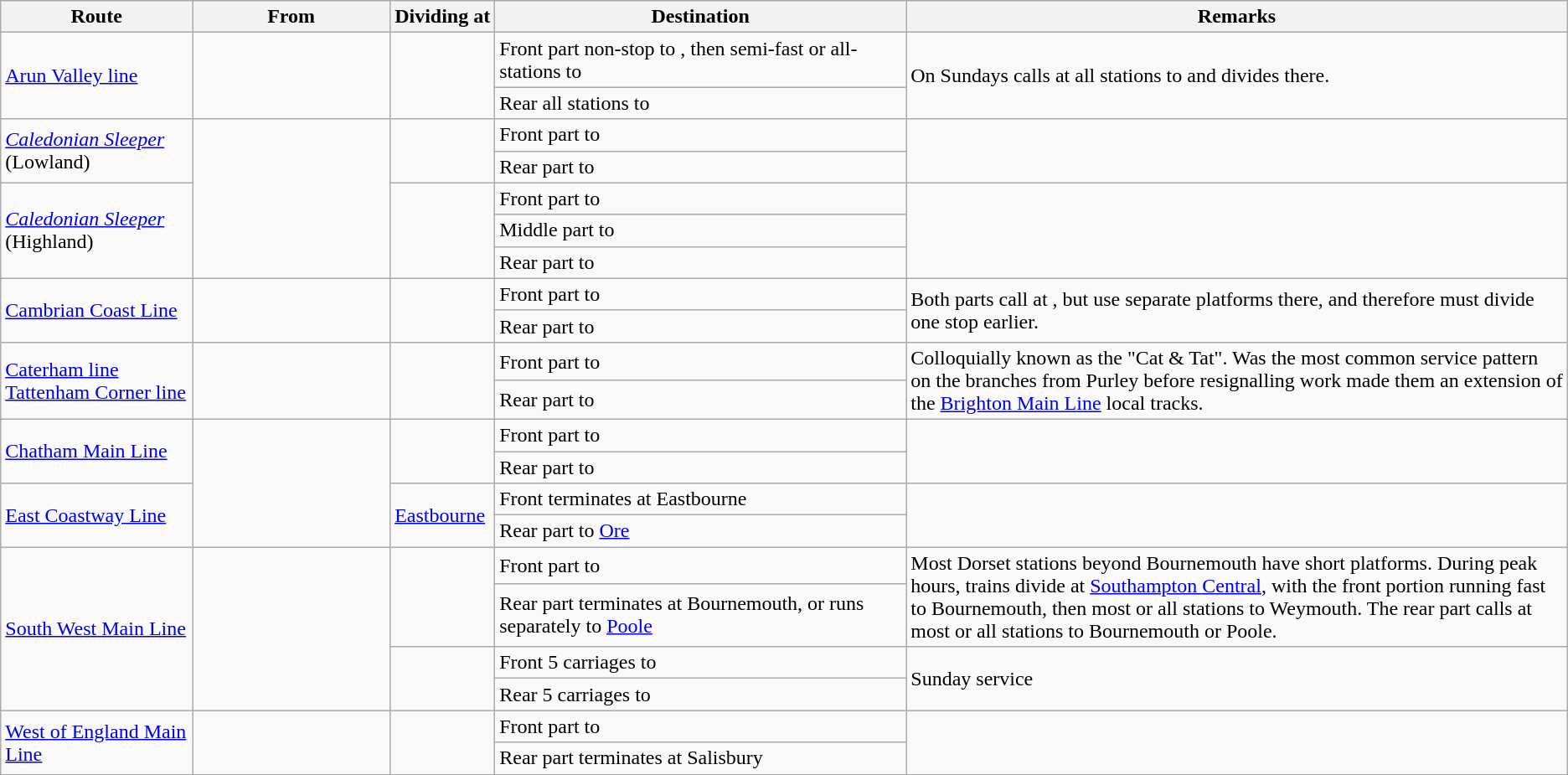<table class="wikitable sortable">
<tr>
<th scope="col">Route</th>
<th width=150>From</th>
<th scope="col">Dividing at</th>
<th width=320>Destination</th>
<th class=unsortable>Remarks</th>
</tr>
<tr>
<td rowspan="2"><a href='#'>Arun Valley line</a></td>
<td rowspan="2"></td>
<td rowspan="2"></td>
<td>Front part non-stop to , then semi-fast or all-stations to </td>
<td rowspan="2">On Sundays calls at all stations to  and divides there.</td>
</tr>
<tr>
<td>Rear all stations to </td>
</tr>
<tr>
<td rowspan="2"><em><a href='#'>Caledonian&nbsp;Sleeper</a></em> (Lowland)</td>
<td rowspan="5"></td>
<td rowspan="2"></td>
<td>Front part to </td>
<td rowspan="2"></td>
</tr>
<tr>
<td>Rear part to </td>
</tr>
<tr>
<td rowspan="3"><em><a href='#'>Caledonian Sleeper</a></em> (Highland)</td>
<td rowspan="3"></td>
<td>Front part to </td>
<td rowspan="3"></td>
</tr>
<tr>
<td>Middle part to </td>
</tr>
<tr>
<td>Rear part to </td>
</tr>
<tr>
<td rowspan="2"><a href='#'>Cambrian Coast Line</a></td>
<td rowspan="2"></td>
<td rowspan="2"></td>
<td>Front part to </td>
<td rowspan="2">Both parts call at , but use separate platforms there, and therefore must divide one stop earlier.</td>
</tr>
<tr>
<td>Rear part to </td>
</tr>
<tr>
<td rowspan="2"><a href='#'>Caterham line</a><br><a href='#'>Tattenham Corner line</a></td>
<td rowspan="2"></td>
<td rowspan="2"></td>
<td>Front part to </td>
<td Rowspan="2">Colloquially known as the "Cat & Tat". Was the most common service pattern on the branches from Purley before resignalling work made them an extension of the <a href='#'>Brighton Main Line</a> local tracks.</td>
</tr>
<tr>
<td>Rear part to </td>
</tr>
<tr>
<td rowspan="2"><a href='#'>Chatham Main Line</a></td>
<td rowspan="4"></td>
<td rowspan="2"></td>
<td>Front part to </td>
<td rowspan="2"></td>
</tr>
<tr>
<td>Rear part to </td>
</tr>
<tr>
<td rowspan="2"><a href='#'>East Coastway Line</a></td>
<td rowspan="2"><a href='#'>Eastbourne</a></td>
<td>Front terminates at Eastbourne</td>
<td rowspan="2"></td>
</tr>
<tr>
<td>Rear part to <a href='#'>Ore</a></td>
</tr>
<tr>
<td rowspan="4"><a href='#'>South West Main Line</a></td>
<td rowspan="4"></td>
<td rowspan="2"></td>
<td>Front part to </td>
<td rowspan="2">Most Dorset stations beyond Bournemouth have short platforms. During peak hours, trains divide at <a href='#'>Southampton Central</a>, with the front portion running fast to Bournemouth, then most or all stations to Weymouth. The rear part calls at most or all stations to Bournemouth or Poole.</td>
</tr>
<tr>
<td>Rear part terminates at Bournemouth, or runs separately to <a href='#'>Poole</a></td>
</tr>
<tr>
<td rowspan=2></td>
<td>Front 5 carriages to </td>
<td rowspan=2>Sunday service</td>
</tr>
<tr>
<td>Rear 5 carriages to </td>
</tr>
<tr>
<td rowspan="2"><a href='#'>West of England Main Line</a></td>
<td rowspan="2"></td>
<td rowspan="2"></td>
<td>Front part to </td>
<td rowspan="2"></td>
</tr>
<tr>
<td>Rear part terminates at Salisbury</td>
</tr>
</table>
